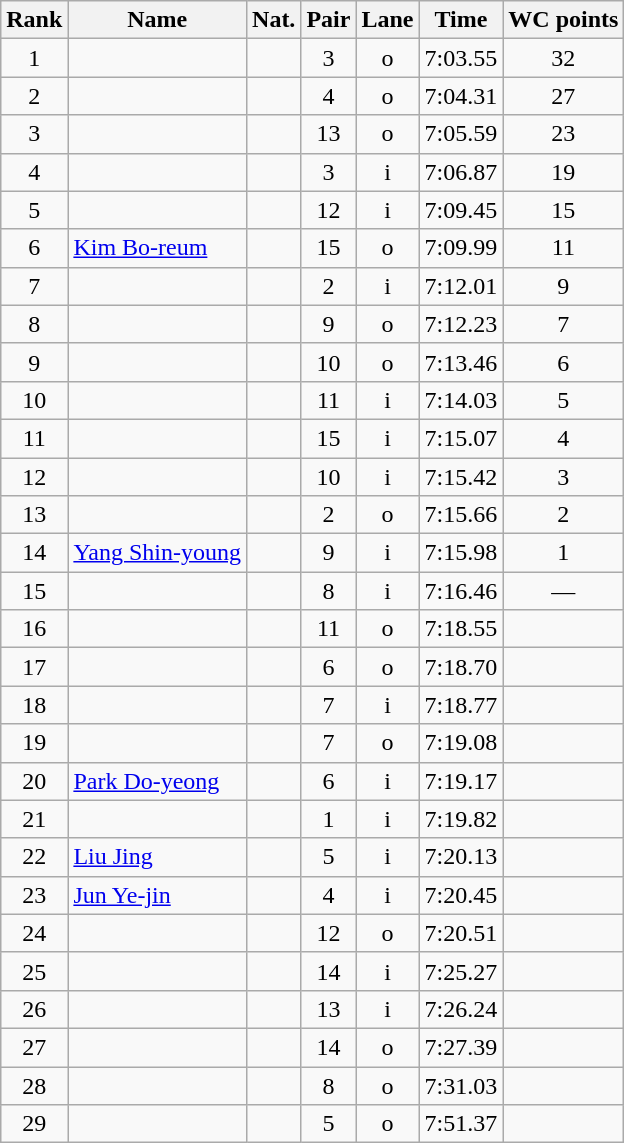<table class="wikitable sortable" style="text-align:center">
<tr>
<th>Rank</th>
<th>Name</th>
<th>Nat.</th>
<th>Pair</th>
<th>Lane</th>
<th>Time</th>
<th>WC points</th>
</tr>
<tr>
<td>1</td>
<td align=left></td>
<td></td>
<td>3</td>
<td>o</td>
<td>7:03.55</td>
<td>32</td>
</tr>
<tr>
<td>2</td>
<td align=left></td>
<td></td>
<td>4</td>
<td>o</td>
<td>7:04.31</td>
<td>27</td>
</tr>
<tr>
<td>3</td>
<td align=left></td>
<td></td>
<td>13</td>
<td>o</td>
<td>7:05.59</td>
<td>23</td>
</tr>
<tr>
<td>4</td>
<td align=left></td>
<td></td>
<td>3</td>
<td>i</td>
<td>7:06.87</td>
<td>19</td>
</tr>
<tr>
<td>5</td>
<td align=left></td>
<td></td>
<td>12</td>
<td>i</td>
<td>7:09.45</td>
<td>15</td>
</tr>
<tr>
<td>6</td>
<td align=left><a href='#'>Kim Bo-reum</a></td>
<td></td>
<td>15</td>
<td>o</td>
<td>7:09.99</td>
<td>11</td>
</tr>
<tr>
<td>7</td>
<td align=left></td>
<td></td>
<td>2</td>
<td>i</td>
<td>7:12.01</td>
<td>9</td>
</tr>
<tr>
<td>8</td>
<td align=left></td>
<td></td>
<td>9</td>
<td>o</td>
<td>7:12.23</td>
<td>7</td>
</tr>
<tr>
<td>9</td>
<td align=left></td>
<td></td>
<td>10</td>
<td>o</td>
<td>7:13.46</td>
<td>6</td>
</tr>
<tr>
<td>10</td>
<td align=left></td>
<td></td>
<td>11</td>
<td>i</td>
<td>7:14.03</td>
<td>5</td>
</tr>
<tr>
<td>11</td>
<td align=left></td>
<td></td>
<td>15</td>
<td>i</td>
<td>7:15.07</td>
<td>4</td>
</tr>
<tr>
<td>12</td>
<td align=left></td>
<td></td>
<td>10</td>
<td>i</td>
<td>7:15.42</td>
<td>3</td>
</tr>
<tr>
<td>13</td>
<td align=left></td>
<td></td>
<td>2</td>
<td>o</td>
<td>7:15.66</td>
<td>2</td>
</tr>
<tr>
<td>14</td>
<td align=left><a href='#'>Yang Shin-young</a></td>
<td></td>
<td>9</td>
<td>i</td>
<td>7:15.98</td>
<td>1</td>
</tr>
<tr>
<td>15</td>
<td align=left></td>
<td></td>
<td>8</td>
<td>i</td>
<td>7:16.46</td>
<td>—</td>
</tr>
<tr>
<td>16</td>
<td align=left></td>
<td></td>
<td>11</td>
<td>o</td>
<td>7:18.55</td>
<td></td>
</tr>
<tr>
<td>17</td>
<td align=left></td>
<td></td>
<td>6</td>
<td>o</td>
<td>7:18.70</td>
<td></td>
</tr>
<tr>
<td>18</td>
<td align=left></td>
<td></td>
<td>7</td>
<td>i</td>
<td>7:18.77</td>
<td></td>
</tr>
<tr>
<td>19</td>
<td align=left></td>
<td></td>
<td>7</td>
<td>o</td>
<td>7:19.08</td>
<td></td>
</tr>
<tr>
<td>20</td>
<td align=left><a href='#'>Park Do-yeong</a></td>
<td></td>
<td>6</td>
<td>i</td>
<td>7:19.17</td>
<td></td>
</tr>
<tr>
<td>21</td>
<td align=left></td>
<td></td>
<td>1</td>
<td>i</td>
<td>7:19.82</td>
<td></td>
</tr>
<tr>
<td>22</td>
<td align=left><a href='#'>Liu Jing</a></td>
<td></td>
<td>5</td>
<td>i</td>
<td>7:20.13</td>
<td></td>
</tr>
<tr>
<td>23</td>
<td align=left><a href='#'>Jun Ye-jin</a></td>
<td></td>
<td>4</td>
<td>i</td>
<td>7:20.45</td>
<td></td>
</tr>
<tr>
<td>24</td>
<td align=left></td>
<td></td>
<td>12</td>
<td>o</td>
<td>7:20.51</td>
<td></td>
</tr>
<tr>
<td>25</td>
<td align=left></td>
<td></td>
<td>14</td>
<td>i</td>
<td>7:25.27</td>
<td></td>
</tr>
<tr>
<td>26</td>
<td align=left></td>
<td></td>
<td>13</td>
<td>i</td>
<td>7:26.24</td>
<td></td>
</tr>
<tr>
<td>27</td>
<td align=left></td>
<td></td>
<td>14</td>
<td>o</td>
<td>7:27.39</td>
<td></td>
</tr>
<tr>
<td>28</td>
<td align=left></td>
<td></td>
<td>8</td>
<td>o</td>
<td>7:31.03</td>
<td></td>
</tr>
<tr>
<td>29</td>
<td align=left></td>
<td></td>
<td>5</td>
<td>o</td>
<td>7:51.37</td>
<td></td>
</tr>
</table>
